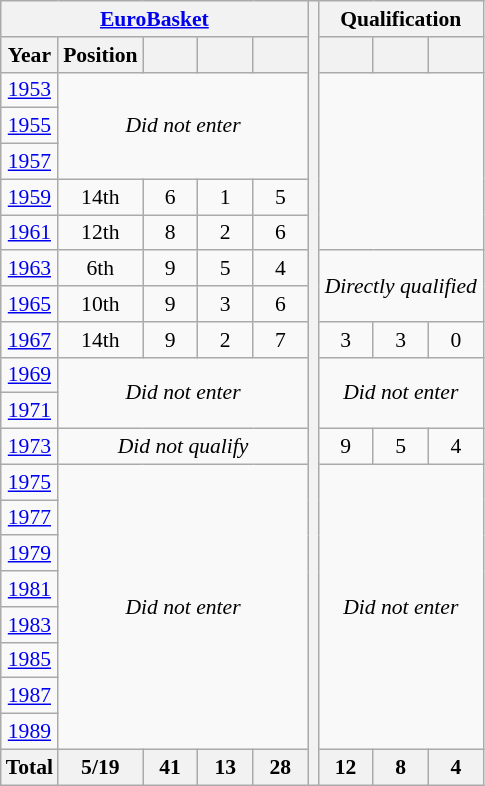<table class="wikitable" style="text-align: center;font-size:90%;">
<tr>
<th colspan=5><a href='#'>EuroBasket</a></th>
<th rowspan=22></th>
<th colspan=3>Qualification</th>
</tr>
<tr>
<th>Year</th>
<th>Position</th>
<th width=30></th>
<th width=30></th>
<th width=30></th>
<th width=30></th>
<th width=30></th>
<th width=30></th>
</tr>
<tr>
<td> <a href='#'>1953</a></td>
<td colspan=4 rowspan=3><em>Did not enter</em></td>
</tr>
<tr>
<td> <a href='#'>1955</a></td>
</tr>
<tr>
<td> <a href='#'>1957</a></td>
</tr>
<tr>
<td> <a href='#'>1959</a></td>
<td>14th</td>
<td>6</td>
<td>1</td>
<td>5</td>
</tr>
<tr>
<td> <a href='#'>1961</a></td>
<td>12th</td>
<td>8</td>
<td>2</td>
<td>6</td>
</tr>
<tr>
<td> <a href='#'>1963</a></td>
<td>6th</td>
<td>9</td>
<td>5</td>
<td>4</td>
<td colspan=3 rowspan=2><em>Directly qualified</em></td>
</tr>
<tr>
<td> <a href='#'>1965</a></td>
<td>10th</td>
<td>9</td>
<td>3</td>
<td>6</td>
</tr>
<tr>
<td> <a href='#'>1967</a></td>
<td>14th</td>
<td>9</td>
<td>2</td>
<td>7</td>
<td>3</td>
<td>3</td>
<td>0</td>
</tr>
<tr>
<td> <a href='#'>1969</a></td>
<td colspan=4 rowspan=2><em>Did not enter</em></td>
<td colspan=3 rowspan=2><em>Did not enter</em></td>
</tr>
<tr>
<td> <a href='#'>1971</a></td>
</tr>
<tr>
<td> <a href='#'>1973</a></td>
<td colspan=4><em>Did not qualify</em></td>
<td>9</td>
<td>5</td>
<td>4</td>
</tr>
<tr>
<td> <a href='#'>1975</a></td>
<td colspan=4 rowspan=8><em>Did not enter</em></td>
<td colspan=3 rowspan=8><em>Did not enter</em></td>
</tr>
<tr>
<td> <a href='#'>1977</a></td>
</tr>
<tr>
<td> <a href='#'>1979</a></td>
</tr>
<tr>
<td> <a href='#'>1981</a></td>
</tr>
<tr>
<td> <a href='#'>1983</a></td>
</tr>
<tr>
<td> <a href='#'>1985</a></td>
</tr>
<tr>
<td> <a href='#'>1987</a></td>
</tr>
<tr>
<td> <a href='#'>1989</a></td>
</tr>
<tr>
<th>Total</th>
<th>5/19</th>
<th>41</th>
<th>13</th>
<th>28</th>
<th>12</th>
<th>8</th>
<th>4</th>
</tr>
</table>
